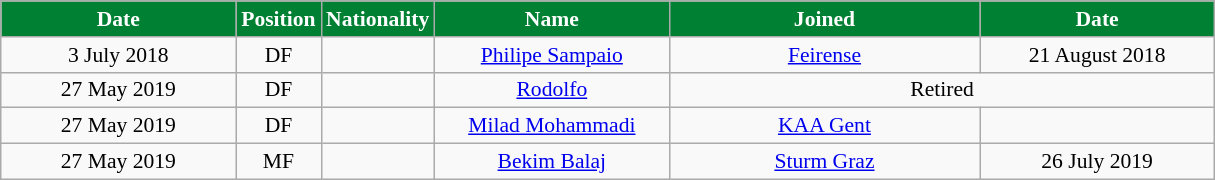<table class="wikitable"  style="text-align:center; font-size:90%; ">
<tr>
<th style="background:#008033; color:white; width:150px;">Date</th>
<th style="background:#008033; color:white; width:50px;">Position</th>
<th style="background:#008033; color:white; width:50px;">Nationality</th>
<th style="background:#008033; color:white; width:150px;">Name</th>
<th style="background:#008033; color:white; width:200px;">Joined</th>
<th style="background:#008033; color:white; width:150px;">Date</th>
</tr>
<tr>
<td>3 July 2018</td>
<td>DF</td>
<td></td>
<td><a href='#'>Philipe Sampaio</a></td>
<td><a href='#'>Feirense</a></td>
<td>21 August 2018</td>
</tr>
<tr>
<td>27 May 2019</td>
<td>DF</td>
<td></td>
<td><a href='#'>Rodolfo</a></td>
<td colspan="2">Retired</td>
</tr>
<tr>
<td>27 May 2019</td>
<td>DF</td>
<td></td>
<td><a href='#'>Milad Mohammadi</a></td>
<td><a href='#'>KAA Gent</a></td>
<td></td>
</tr>
<tr>
<td>27 May 2019</td>
<td>MF</td>
<td></td>
<td><a href='#'>Bekim Balaj</a></td>
<td><a href='#'>Sturm Graz</a></td>
<td>26 July 2019</td>
</tr>
</table>
